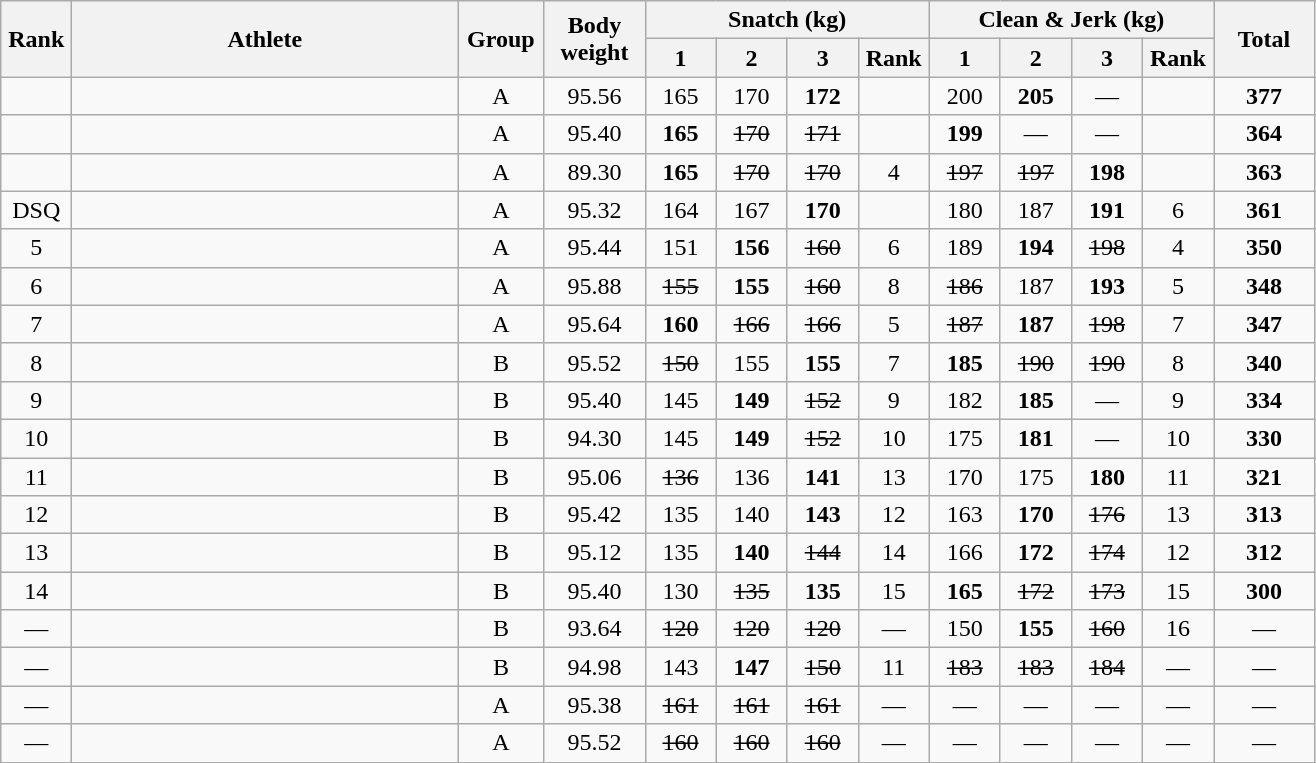<table class = "wikitable" style="text-align:center;">
<tr>
<th rowspan=2 width=40>Rank</th>
<th rowspan=2 width=250>Athlete</th>
<th rowspan=2 width=50>Group</th>
<th rowspan=2 width=60>Body weight</th>
<th colspan=4>Snatch (kg)</th>
<th colspan=4>Clean & Jerk (kg)</th>
<th rowspan=2 width=60>Total</th>
</tr>
<tr>
<th width=40>1</th>
<th width=40>2</th>
<th width=40>3</th>
<th width=40>Rank</th>
<th width=40>1</th>
<th width=40>2</th>
<th width=40>3</th>
<th width=40>Rank</th>
</tr>
<tr>
<td></td>
<td align=left></td>
<td>A</td>
<td>95.56</td>
<td>165</td>
<td>170</td>
<td><strong>172</strong></td>
<td></td>
<td>200</td>
<td><strong>205</strong></td>
<td>—</td>
<td></td>
<td><strong>377</strong></td>
</tr>
<tr>
<td></td>
<td align=left></td>
<td>A</td>
<td>95.40</td>
<td><strong>165</strong></td>
<td><s>170</s></td>
<td><s>171</s></td>
<td></td>
<td><strong>199</strong></td>
<td>—</td>
<td>—</td>
<td></td>
<td><strong>364</strong></td>
</tr>
<tr>
<td></td>
<td align=left></td>
<td>A</td>
<td>89.30</td>
<td><strong>165</strong></td>
<td><s>170</s></td>
<td><s>170</s></td>
<td>4</td>
<td><s>197</s></td>
<td><s>197</s></td>
<td><strong>198</strong></td>
<td></td>
<td><strong>363</strong></td>
</tr>
<tr>
<td>DSQ</td>
<td align=left><s></s></td>
<td>A</td>
<td>95.32</td>
<td>164</td>
<td>167</td>
<td><strong>170</strong></td>
<td></td>
<td>180</td>
<td>187</td>
<td><strong>191</strong></td>
<td>6</td>
<td><strong>361</strong> </td>
</tr>
<tr>
<td>5</td>
<td align=left></td>
<td>A</td>
<td>95.44</td>
<td>151</td>
<td><strong>156</strong></td>
<td><s>160</s></td>
<td>6</td>
<td>189</td>
<td><strong>194</strong></td>
<td><s>198</s></td>
<td>4</td>
<td><strong>350</strong></td>
</tr>
<tr>
<td>6</td>
<td align=left></td>
<td>A</td>
<td>95.88</td>
<td><s>155</s></td>
<td><strong>155</strong></td>
<td><s>160</s></td>
<td>8</td>
<td><s>186</s></td>
<td>187</td>
<td><strong>193</strong></td>
<td>5</td>
<td><strong>348</strong></td>
</tr>
<tr>
<td>7</td>
<td align=left></td>
<td>A</td>
<td>95.64</td>
<td><strong>160</strong></td>
<td><s>166</s></td>
<td><s>166</s></td>
<td>5</td>
<td><s>187</s></td>
<td><strong>187</strong></td>
<td><s>198</s></td>
<td>7</td>
<td><strong>347</strong></td>
</tr>
<tr>
<td>8</td>
<td align=left></td>
<td>B</td>
<td>95.52</td>
<td><s>150</s></td>
<td>155</td>
<td><strong>155</strong></td>
<td>7</td>
<td><strong>185</strong></td>
<td><s>190</s></td>
<td><s>190</s></td>
<td>8</td>
<td><strong>340</strong></td>
</tr>
<tr>
<td>9</td>
<td align=left></td>
<td>B</td>
<td>95.40</td>
<td>145</td>
<td><strong>149</strong></td>
<td><s>152</s></td>
<td>9</td>
<td>182</td>
<td><strong>185</strong></td>
<td>—</td>
<td>9</td>
<td><strong>334</strong></td>
</tr>
<tr>
<td>10</td>
<td align=left></td>
<td>B</td>
<td>94.30</td>
<td>145</td>
<td><strong>149</strong></td>
<td><s>152</s></td>
<td>10</td>
<td>175</td>
<td><strong>181</strong></td>
<td>—</td>
<td>10</td>
<td><strong>330</strong></td>
</tr>
<tr>
<td>11</td>
<td align=left></td>
<td>B</td>
<td>95.06</td>
<td><s>136</s></td>
<td>136</td>
<td><strong>141</strong></td>
<td>13</td>
<td>170</td>
<td>175</td>
<td><strong>180</strong></td>
<td>11</td>
<td><strong>321</strong></td>
</tr>
<tr>
<td>12</td>
<td align=left></td>
<td>B</td>
<td>95.42</td>
<td>135</td>
<td>140</td>
<td><strong>143</strong></td>
<td>12</td>
<td>163</td>
<td><strong>170</strong></td>
<td><s>176</s></td>
<td>13</td>
<td><strong>313</strong></td>
</tr>
<tr>
<td>13</td>
<td align=left></td>
<td>B</td>
<td>95.12</td>
<td>135</td>
<td><strong>140</strong></td>
<td><s>144</s></td>
<td>14</td>
<td>166</td>
<td><strong>172</strong></td>
<td><s>174</s></td>
<td>12</td>
<td><strong>312</strong></td>
</tr>
<tr>
<td>14</td>
<td align=left></td>
<td>B</td>
<td>95.40</td>
<td>130</td>
<td><s>135</s></td>
<td><strong>135</strong></td>
<td>15</td>
<td><strong>165</strong></td>
<td><s>172</s></td>
<td><s>173</s></td>
<td>15</td>
<td><strong>300</strong></td>
</tr>
<tr>
<td>—</td>
<td align=left></td>
<td>B</td>
<td>93.64</td>
<td><s>120</s></td>
<td><s>120</s></td>
<td><s>120</s></td>
<td>—</td>
<td>150</td>
<td><strong>155</strong></td>
<td><s>160</s></td>
<td>16</td>
<td>—</td>
</tr>
<tr>
<td>—</td>
<td align=left></td>
<td>B</td>
<td>94.98</td>
<td>143</td>
<td><strong>147</strong></td>
<td><s>150</s></td>
<td>11</td>
<td><s>183</s></td>
<td><s>183</s></td>
<td><s>184</s></td>
<td>—</td>
<td>—</td>
</tr>
<tr>
<td>—</td>
<td align=left></td>
<td>A</td>
<td>95.38</td>
<td><s>161</s></td>
<td><s>161</s></td>
<td><s>161</s></td>
<td>—</td>
<td>—</td>
<td>—</td>
<td>—</td>
<td>—</td>
<td>—</td>
</tr>
<tr>
<td>—</td>
<td align=left></td>
<td>A</td>
<td>95.52</td>
<td><s>160</s></td>
<td><s>160</s></td>
<td><s>160</s></td>
<td>—</td>
<td>—</td>
<td>—</td>
<td>—</td>
<td>—</td>
<td>—</td>
</tr>
</table>
